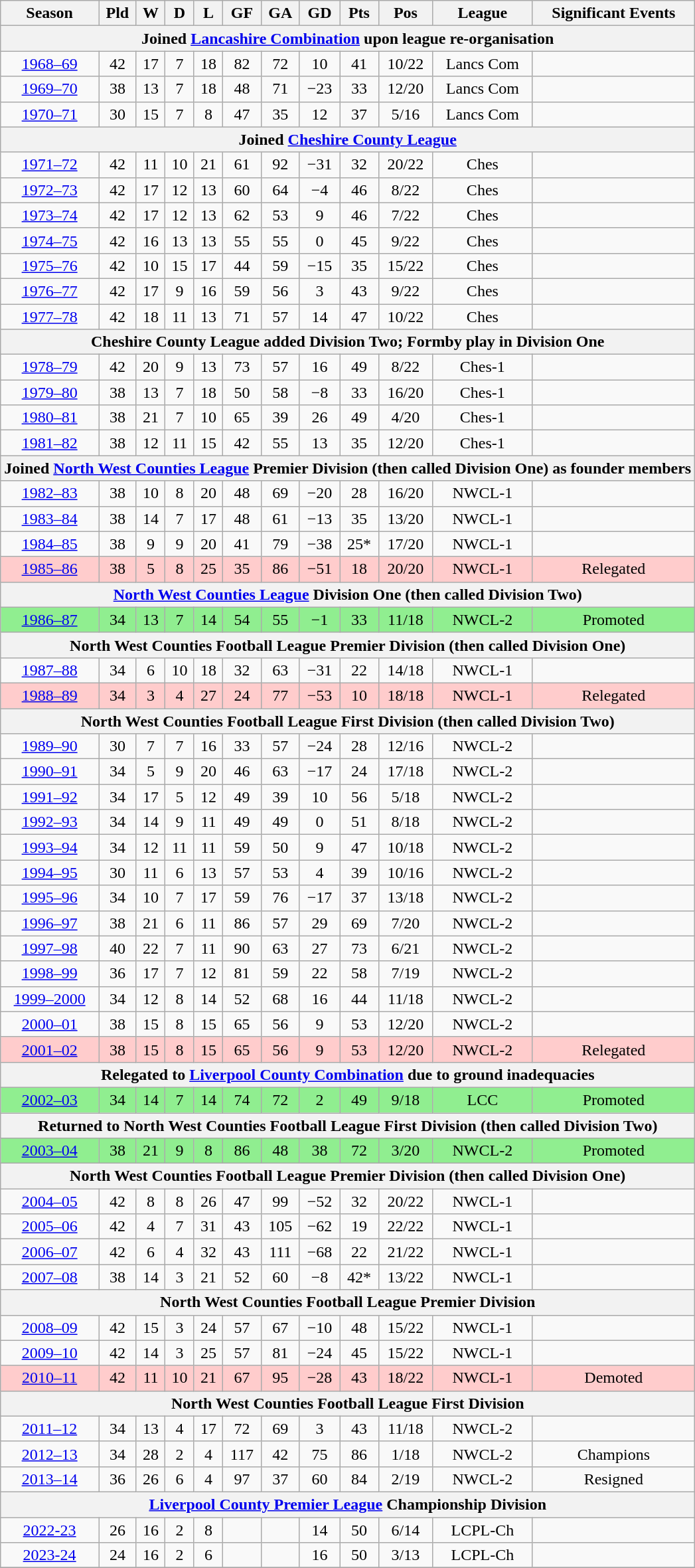<table class="wikitable" style="text-align:center">
<tr>
<th>Season</th>
<th>Pld</th>
<th>W</th>
<th>D</th>
<th>L</th>
<th>GF</th>
<th>GA</th>
<th>GD</th>
<th>Pts</th>
<th>Pos</th>
<th>League</th>
<th>Significant Events</th>
</tr>
<tr>
<th colspan=12><strong>Joined <a href='#'>Lancashire Combination</a> upon league re-organisation</strong></th>
</tr>
<tr>
<td><a href='#'>1968–69</a></td>
<td>42</td>
<td>17</td>
<td>7</td>
<td>18</td>
<td>82</td>
<td>72</td>
<td>10</td>
<td>41</td>
<td>10/22</td>
<td>Lancs Com</td>
<td></td>
</tr>
<tr>
<td><a href='#'>1969–70</a></td>
<td>38</td>
<td>13</td>
<td>7</td>
<td>18</td>
<td>48</td>
<td>71</td>
<td>−23</td>
<td>33</td>
<td>12/20</td>
<td>Lancs Com</td>
<td></td>
</tr>
<tr>
<td><a href='#'>1970–71</a></td>
<td>30</td>
<td>15</td>
<td>7</td>
<td>8</td>
<td>47</td>
<td>35</td>
<td>12</td>
<td>37</td>
<td>5/16</td>
<td>Lancs Com</td>
<td></td>
</tr>
<tr>
<th colspan=12><strong>Joined <a href='#'>Cheshire County League</a></strong></th>
</tr>
<tr>
<td><a href='#'>1971–72</a></td>
<td>42</td>
<td>11</td>
<td>10</td>
<td>21</td>
<td>61</td>
<td>92</td>
<td>−31</td>
<td>32</td>
<td>20/22</td>
<td>Ches</td>
<td></td>
</tr>
<tr>
<td><a href='#'>1972–73</a></td>
<td>42</td>
<td>17</td>
<td>12</td>
<td>13</td>
<td>60</td>
<td>64</td>
<td>−4</td>
<td>46</td>
<td>8/22</td>
<td>Ches</td>
<td></td>
</tr>
<tr>
<td><a href='#'>1973–74</a></td>
<td>42</td>
<td>17</td>
<td>12</td>
<td>13</td>
<td>62</td>
<td>53</td>
<td>9</td>
<td>46</td>
<td>7/22</td>
<td>Ches</td>
<td></td>
</tr>
<tr>
<td><a href='#'>1974–75</a></td>
<td>42</td>
<td>16</td>
<td>13</td>
<td>13</td>
<td>55</td>
<td>55</td>
<td>0</td>
<td>45</td>
<td>9/22</td>
<td>Ches</td>
<td></td>
</tr>
<tr>
<td><a href='#'>1975–76</a></td>
<td>42</td>
<td>10</td>
<td>15</td>
<td>17</td>
<td>44</td>
<td>59</td>
<td>−15</td>
<td>35</td>
<td>15/22</td>
<td>Ches</td>
<td></td>
</tr>
<tr>
<td><a href='#'>1976–77</a></td>
<td>42</td>
<td>17</td>
<td>9</td>
<td>16</td>
<td>59</td>
<td>56</td>
<td>3</td>
<td>43</td>
<td>9/22</td>
<td>Ches</td>
<td></td>
</tr>
<tr>
<td><a href='#'>1977–78</a></td>
<td>42</td>
<td>18</td>
<td>11</td>
<td>13</td>
<td>71</td>
<td>57</td>
<td>14</td>
<td>47</td>
<td>10/22</td>
<td>Ches</td>
<td></td>
</tr>
<tr>
<th colspan=12><strong>Cheshire County League added Division Two; Formby play in Division One</strong></th>
</tr>
<tr>
<td><a href='#'>1978–79</a></td>
<td>42</td>
<td>20</td>
<td>9</td>
<td>13</td>
<td>73</td>
<td>57</td>
<td>16</td>
<td>49</td>
<td>8/22</td>
<td>Ches-1</td>
<td></td>
</tr>
<tr>
<td><a href='#'>1979–80</a></td>
<td>38</td>
<td>13</td>
<td>7</td>
<td>18</td>
<td>50</td>
<td>58</td>
<td>−8</td>
<td>33</td>
<td>16/20</td>
<td>Ches-1</td>
<td></td>
</tr>
<tr>
<td><a href='#'>1980–81</a></td>
<td>38</td>
<td>21</td>
<td>7</td>
<td>10</td>
<td>65</td>
<td>39</td>
<td>26</td>
<td>49</td>
<td>4/20</td>
<td>Ches-1</td>
<td></td>
</tr>
<tr>
<td><a href='#'>1981–82</a></td>
<td>38</td>
<td>12</td>
<td>11</td>
<td>15</td>
<td>42</td>
<td>55</td>
<td>13</td>
<td>35</td>
<td>12/20</td>
<td>Ches-1</td>
<td></td>
</tr>
<tr>
<th colspan=12><strong>Joined <a href='#'>North West Counties League</a> Premier Division (then called Division One) as founder members</strong></th>
</tr>
<tr>
<td><a href='#'>1982–83</a></td>
<td>38</td>
<td>10</td>
<td>8</td>
<td>20</td>
<td>48</td>
<td>69</td>
<td>−20</td>
<td>28</td>
<td>16/20</td>
<td>NWCL-1</td>
<td></td>
</tr>
<tr>
<td><a href='#'>1983–84</a></td>
<td>38</td>
<td>14</td>
<td>7</td>
<td>17</td>
<td>48</td>
<td>61</td>
<td>−13</td>
<td>35</td>
<td>13/20</td>
<td>NWCL-1</td>
<td></td>
</tr>
<tr>
<td><a href='#'>1984–85</a></td>
<td>38</td>
<td>9</td>
<td>9</td>
<td>20</td>
<td>41</td>
<td>79</td>
<td>−38</td>
<td>25*</td>
<td>17/20</td>
<td>NWCL-1</td>
<td></td>
</tr>
<tr style="background:#fcc;">
<td><a href='#'>1985–86</a></td>
<td>38</td>
<td>5</td>
<td>8</td>
<td>25</td>
<td>35</td>
<td>86</td>
<td>−51</td>
<td>18</td>
<td>20/20</td>
<td>NWCL-1</td>
<td>Relegated</td>
</tr>
<tr>
<th colspan=12><strong><a href='#'>North West Counties League</a> Division One (then called Division Two)</strong></th>
</tr>
<tr style="background:#90EE90">
<td><a href='#'>1986–87</a></td>
<td>34</td>
<td>13</td>
<td>7</td>
<td>14</td>
<td>54</td>
<td>55</td>
<td>−1</td>
<td>33</td>
<td>11/18</td>
<td>NWCL-2</td>
<td>Promoted</td>
</tr>
<tr>
<th colspan=12><strong>North West Counties Football League Premier Division (then called Division One)</strong></th>
</tr>
<tr>
<td><a href='#'>1987–88</a></td>
<td>34</td>
<td>6</td>
<td>10</td>
<td>18</td>
<td>32</td>
<td>63</td>
<td>−31</td>
<td>22</td>
<td>14/18</td>
<td>NWCL-1</td>
<td></td>
</tr>
<tr style="background:#fcc;">
<td><a href='#'>1988–89</a></td>
<td>34</td>
<td>3</td>
<td>4</td>
<td>27</td>
<td>24</td>
<td>77</td>
<td>−53</td>
<td>10</td>
<td>18/18</td>
<td>NWCL-1</td>
<td>Relegated</td>
</tr>
<tr>
<th colspan=12><strong>North West Counties Football League First Division (then called Division Two)</strong></th>
</tr>
<tr>
<td><a href='#'>1989–90</a></td>
<td>30</td>
<td>7</td>
<td>7</td>
<td>16</td>
<td>33</td>
<td>57</td>
<td>−24</td>
<td>28</td>
<td>12/16</td>
<td>NWCL-2</td>
<td></td>
</tr>
<tr>
<td><a href='#'>1990–91</a></td>
<td>34</td>
<td>5</td>
<td>9</td>
<td>20</td>
<td>46</td>
<td>63</td>
<td>−17</td>
<td>24</td>
<td>17/18</td>
<td>NWCL-2</td>
<td></td>
</tr>
<tr>
<td><a href='#'>1991–92</a></td>
<td>34</td>
<td>17</td>
<td>5</td>
<td>12</td>
<td>49</td>
<td>39</td>
<td>10</td>
<td>56</td>
<td>5/18</td>
<td>NWCL-2</td>
<td></td>
</tr>
<tr>
<td><a href='#'>1992–93</a></td>
<td>34</td>
<td>14</td>
<td>9</td>
<td>11</td>
<td>49</td>
<td>49</td>
<td>0</td>
<td>51</td>
<td>8/18</td>
<td>NWCL-2</td>
<td></td>
</tr>
<tr>
<td><a href='#'>1993–94</a></td>
<td>34</td>
<td>12</td>
<td>11</td>
<td>11</td>
<td>59</td>
<td>50</td>
<td>9</td>
<td>47</td>
<td>10/18</td>
<td>NWCL-2</td>
<td></td>
</tr>
<tr>
<td><a href='#'>1994–95</a></td>
<td>30</td>
<td>11</td>
<td>6</td>
<td>13</td>
<td>57</td>
<td>53</td>
<td>4</td>
<td>39</td>
<td>10/16</td>
<td>NWCL-2</td>
<td></td>
</tr>
<tr>
<td><a href='#'>1995–96</a></td>
<td>34</td>
<td>10</td>
<td>7</td>
<td>17</td>
<td>59</td>
<td>76</td>
<td>−17</td>
<td>37</td>
<td>13/18</td>
<td>NWCL-2</td>
<td></td>
</tr>
<tr>
<td><a href='#'>1996–97</a></td>
<td>38</td>
<td>21</td>
<td>6</td>
<td>11</td>
<td>86</td>
<td>57</td>
<td>29</td>
<td>69</td>
<td>7/20</td>
<td>NWCL-2</td>
<td></td>
</tr>
<tr>
<td><a href='#'>1997–98</a></td>
<td>40</td>
<td>22</td>
<td>7</td>
<td>11</td>
<td>90</td>
<td>63</td>
<td>27</td>
<td>73</td>
<td>6/21</td>
<td>NWCL-2</td>
<td></td>
</tr>
<tr>
<td><a href='#'>1998–99</a></td>
<td>36</td>
<td>17</td>
<td>7</td>
<td>12</td>
<td>81</td>
<td>59</td>
<td>22</td>
<td>58</td>
<td>7/19</td>
<td>NWCL-2</td>
<td></td>
</tr>
<tr>
<td><a href='#'>1999–2000</a></td>
<td>34</td>
<td>12</td>
<td>8</td>
<td>14</td>
<td>52</td>
<td>68</td>
<td>16</td>
<td>44</td>
<td>11/18</td>
<td>NWCL-2</td>
<td></td>
</tr>
<tr>
<td><a href='#'>2000–01</a></td>
<td>38</td>
<td>15</td>
<td>8</td>
<td>15</td>
<td>65</td>
<td>56</td>
<td>9</td>
<td>53</td>
<td>12/20</td>
<td>NWCL-2</td>
<td></td>
</tr>
<tr style="background:#fcc;">
<td><a href='#'>2001–02</a></td>
<td>38</td>
<td>15</td>
<td>8</td>
<td>15</td>
<td>65</td>
<td>56</td>
<td>9</td>
<td>53</td>
<td>12/20</td>
<td>NWCL-2</td>
<td>Relegated</td>
</tr>
<tr>
<th colspan=12><strong>Relegated to <a href='#'>Liverpool County Combination</a> due to ground inadequacies</strong></th>
</tr>
<tr style="background:#90EE90">
<td><a href='#'>2002–03</a></td>
<td>34</td>
<td>14</td>
<td>7</td>
<td>14</td>
<td>74</td>
<td>72</td>
<td>2</td>
<td>49</td>
<td>9/18</td>
<td>LCC</td>
<td>Promoted</td>
</tr>
<tr>
<th colspan=12><strong>Returned to North West Counties Football League First Division (then called Division Two)</strong></th>
</tr>
<tr style="background:#90EE90">
<td><a href='#'>2003–04</a></td>
<td>38</td>
<td>21</td>
<td>9</td>
<td>8</td>
<td>86</td>
<td>48</td>
<td>38</td>
<td>72</td>
<td>3/20</td>
<td>NWCL-2</td>
<td>Promoted</td>
</tr>
<tr>
<th colspan=12><strong>North West Counties Football League Premier Division (then called Division One)</strong></th>
</tr>
<tr>
<td><a href='#'>2004–05</a></td>
<td>42</td>
<td>8</td>
<td>8</td>
<td>26</td>
<td>47</td>
<td>99</td>
<td>−52</td>
<td>32</td>
<td>20/22</td>
<td>NWCL-1</td>
<td></td>
</tr>
<tr>
<td><a href='#'>2005–06</a></td>
<td>42</td>
<td>4</td>
<td>7</td>
<td>31</td>
<td>43</td>
<td>105</td>
<td>−62</td>
<td>19</td>
<td>22/22</td>
<td>NWCL-1</td>
<td></td>
</tr>
<tr>
<td><a href='#'>2006–07</a></td>
<td>42</td>
<td>6</td>
<td>4</td>
<td>32</td>
<td>43</td>
<td>111</td>
<td>−68</td>
<td>22</td>
<td>21/22</td>
<td>NWCL-1</td>
<td></td>
</tr>
<tr>
<td><a href='#'>2007–08</a></td>
<td>38</td>
<td>14</td>
<td>3</td>
<td>21</td>
<td>52</td>
<td>60</td>
<td>−8</td>
<td>42*</td>
<td>13/22</td>
<td>NWCL-1</td>
<td></td>
</tr>
<tr>
<th colspan=12><strong>North West Counties Football League Premier Division</strong></th>
</tr>
<tr>
<td><a href='#'>2008–09</a></td>
<td>42</td>
<td>15</td>
<td>3</td>
<td>24</td>
<td>57</td>
<td>67</td>
<td>−10</td>
<td>48</td>
<td>15/22</td>
<td>NWCL-1</td>
<td></td>
</tr>
<tr>
<td><a href='#'>2009–10</a></td>
<td>42</td>
<td>14</td>
<td>3</td>
<td>25</td>
<td>57</td>
<td>81</td>
<td>−24</td>
<td>45</td>
<td>15/22</td>
<td>NWCL-1</td>
<td></td>
</tr>
<tr style="background:#fcc;">
<td><a href='#'>2010–11</a></td>
<td>42</td>
<td>11</td>
<td>10</td>
<td>21</td>
<td>67</td>
<td>95</td>
<td>−28</td>
<td>43</td>
<td>18/22</td>
<td>NWCL-1</td>
<td>Demoted</td>
</tr>
<tr>
<th colspan=12><strong>North West Counties Football League First Division</strong></th>
</tr>
<tr>
<td><a href='#'>2011–12</a></td>
<td>34</td>
<td>13</td>
<td>4</td>
<td>17</td>
<td>72</td>
<td>69</td>
<td>3</td>
<td>43</td>
<td>11/18</td>
<td>NWCL-2</td>
<td></td>
</tr>
<tr>
<td><a href='#'>2012–13</a></td>
<td>34</td>
<td>28</td>
<td>2</td>
<td>4</td>
<td>117</td>
<td>42</td>
<td>75</td>
<td>86</td>
<td>1/18</td>
<td>NWCL-2</td>
<td>Champions</td>
</tr>
<tr>
<td><a href='#'>2013–14</a></td>
<td>36</td>
<td>26</td>
<td>6</td>
<td>4</td>
<td>97</td>
<td>37</td>
<td>60</td>
<td>84</td>
<td>2/19</td>
<td>NWCL-2</td>
<td>Resigned</td>
</tr>
<tr>
<th colspan=12><strong><a href='#'>Liverpool County Premier League</a> Championship Division</strong></th>
</tr>
<tr>
<td><a href='#'>2022-23</a></td>
<td>26</td>
<td>16</td>
<td>2</td>
<td>8</td>
<td></td>
<td></td>
<td>14</td>
<td>50</td>
<td>6/14</td>
<td>LCPL-Ch</td>
<td></td>
</tr>
<tr>
<td><a href='#'>2023-24</a></td>
<td>24</td>
<td>16</td>
<td>2</td>
<td>6</td>
<td></td>
<td></td>
<td>16</td>
<td>50</td>
<td>3/13</td>
<td>LCPL-Ch</td>
<td></td>
</tr>
<tr>
</tr>
</table>
